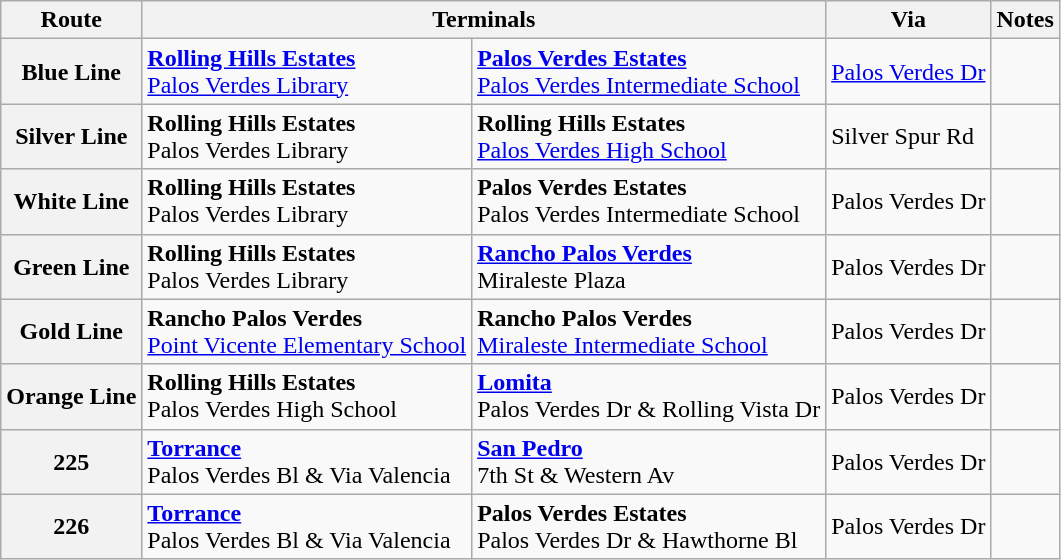<table class="wikitable">
<tr>
<th>Route</th>
<th colspan="2"><strong>Terminals</strong></th>
<th>Via</th>
<th>Notes</th>
</tr>
<tr>
<th>Blue Line</th>
<td><strong><a href='#'>Rolling Hills Estates</a></strong> <br><a href='#'>Palos Verdes Library</a></td>
<td><a href='#'><strong>Palos Verdes Estates</strong></a> <br><a href='#'>Palos Verdes Intermediate School</a></td>
<td><a href='#'>Palos Verdes Dr</a></td>
<td></td>
</tr>
<tr>
<th>Silver Line</th>
<td><strong>Rolling Hills Estates</strong> <br>Palos Verdes Library</td>
<td><strong>Rolling Hills Estates</strong> <br><a href='#'>Palos Verdes High School</a></td>
<td>Silver Spur Rd</td>
<td></td>
</tr>
<tr>
<th>White Line</th>
<td><strong>Rolling Hills Estates</strong> <br>Palos Verdes Library</td>
<td><strong>Palos Verdes Estates</strong> <br>Palos Verdes Intermediate School</td>
<td>Palos Verdes Dr</td>
<td></td>
</tr>
<tr>
<th>Green Line</th>
<td><strong>Rolling Hills Estates</strong> <br>Palos Verdes Library</td>
<td><strong><a href='#'>Rancho Palos Verdes</a></strong> <br>Miraleste Plaza</td>
<td>Palos Verdes Dr</td>
<td></td>
</tr>
<tr>
<th>Gold Line</th>
<td><strong>Rancho Palos Verdes</strong> <br><a href='#'>Point Vicente Elementary School</a></td>
<td><strong>Rancho Palos Verdes</strong> <br><a href='#'>Miraleste Intermediate School</a></td>
<td>Palos Verdes Dr</td>
<td></td>
</tr>
<tr>
<th>Orange Line</th>
<td><strong>Rolling Hills Estates</strong> <br>Palos Verdes High School</td>
<td><strong><a href='#'>Lomita</a></strong> <br>Palos Verdes Dr & Rolling Vista Dr</td>
<td>Palos Verdes Dr</td>
<td></td>
</tr>
<tr>
<th>225</th>
<td><strong><a href='#'>Torrance</a></strong> <br>Palos Verdes Bl & Via Valencia</td>
<td><a href='#'><strong>San Pedro</strong></a> <br>7th St & Western Av</td>
<td>Palos Verdes Dr</td>
<td></td>
</tr>
<tr>
<th>226</th>
<td><strong><a href='#'>Torrance</a></strong> <br>Palos Verdes Bl & Via Valencia</td>
<td><strong>Palos Verdes Estates</strong> <br>Palos Verdes Dr & Hawthorne Bl</td>
<td>Palos Verdes Dr</td>
<td></td>
</tr>
</table>
